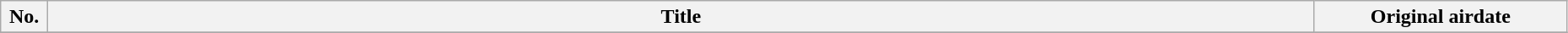<table class="wikitable"  style="width:98%; background:#fff;">
<tr>
<th style="width:3%;">No.</th>
<th>Title</th>
<th style="width:12em;">Original airdate</th>
</tr>
<tr>
</tr>
</table>
